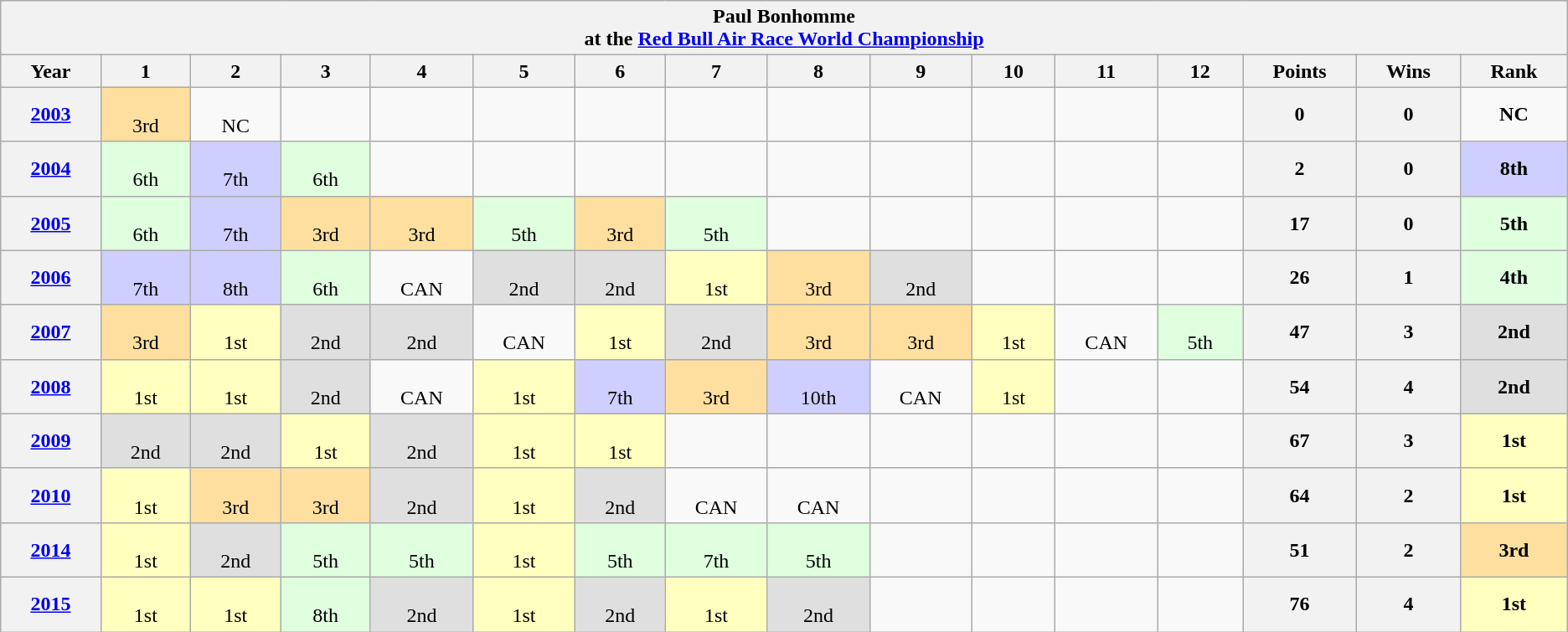<table class="wikitable">
<tr>
<th colspan=16 align=center> Paul Bonhomme<br>at the <a href='#'>Red Bull Air Race World Championship</a></th>
</tr>
<tr>
<th width="2%">Year</th>
<th width="2%">1</th>
<th width="2%">2</th>
<th width="2%">3</th>
<th width="2%">4</th>
<th width="2%">5</th>
<th width="2%">6</th>
<th width="2%">7</th>
<th width="2%">8</th>
<th width="2%">9</th>
<th width="2%">10</th>
<th width="2%">11</th>
<th width="2%">12</th>
<th width="2%">Points</th>
<th width="2%">Wins</th>
<th width="2%">Rank</th>
</tr>
<tr align=center>
<th><a href='#'>2003</a></th>
<td style="background:#ffdf9f;"><br>3rd</td>
<td><br>NC</td>
<td></td>
<td></td>
<td></td>
<td></td>
<td></td>
<td></td>
<td></td>
<td></td>
<td></td>
<td></td>
<th>0</th>
<th>0</th>
<td><strong>NC</strong></td>
</tr>
<tr align=center>
<th><a href='#'>2004</a></th>
<td style="background:#dfffdf;"><br>6th</td>
<td style="background:#cfcfff;"><br>7th</td>
<td style="background:#dfffdf;"><br>6th</td>
<td></td>
<td></td>
<td></td>
<td></td>
<td></td>
<td></td>
<td></td>
<td></td>
<td></td>
<th>2</th>
<th>0</th>
<td style="background:#cfcfff;"><strong>8th</strong></td>
</tr>
<tr align=center>
<th><a href='#'>2005</a></th>
<td style="background:#dfffdf;"><br>6th</td>
<td style="background:#cfcfff;"><br>7th</td>
<td style="background:#ffdf9f;"><br>3rd</td>
<td style="background:#ffdf9f;"><br>3rd</td>
<td style="background:#dfffdf;"><br>5th</td>
<td style="background:#ffdf9f;"><br>3rd</td>
<td style="background:#dfffdf;"><br>5th</td>
<td></td>
<td></td>
<td></td>
<td></td>
<td></td>
<th>17</th>
<th>0</th>
<td style="background:#dfffdf;"><strong>5th</strong></td>
</tr>
<tr align=center>
<th><a href='#'>2006</a></th>
<td style="background:#cfcfff;"><br>7th</td>
<td style="background:#cfcfff;"><br>8th</td>
<td style="background:#dfffdf;"><br>6th</td>
<td><br>CAN</td>
<td style="background:#dfdfdf;"><br>2nd</td>
<td style="background:#dfdfdf;"><br>2nd</td>
<td style="background:#ffffbf;"><br>1st</td>
<td style="background:#ffdf9f;"><br>3rd</td>
<td style="background:#dfdfdf;"><br>2nd</td>
<td></td>
<td></td>
<td></td>
<th>26</th>
<th>1</th>
<td style="background:#dfffdf;"><strong>4th</strong></td>
</tr>
<tr align=center>
<th><a href='#'>2007</a></th>
<td style="background:#ffdf9f;"><br>3rd</td>
<td style="background:#ffffbf;"><br>1st</td>
<td style="background:#dfdfdf;"><br>2nd</td>
<td style="background:#dfdfdf;"><br>2nd</td>
<td><br>CAN</td>
<td style="background:#ffffbf;"><br>1st</td>
<td style="background:#dfdfdf;"><br>2nd</td>
<td style="background:#ffdf9f;"><br>3rd</td>
<td style="background:#ffdf9f;"><br>3rd</td>
<td style="background:#ffffbf;"><br>1st</td>
<td><br>CAN</td>
<td style="background:#dfffdf;"><br>5th</td>
<th>47</th>
<th>3</th>
<td style="background:#dfdfdf;"><strong>2nd</strong></td>
</tr>
<tr align=center>
<th><a href='#'>2008</a></th>
<td style="background:#ffffbf;"><br>1st</td>
<td style="background:#ffffbf;"><br>1st</td>
<td style="background:#dfdfdf;"><br>2nd</td>
<td><br>CAN</td>
<td style="background:#ffffbf;"><br>1st</td>
<td style="background:#cfcfff;"><br>7th</td>
<td style="background:#ffdf9f;"><br>3rd</td>
<td style="background:#cfcfff;"><br>10th</td>
<td><br>CAN</td>
<td style="background:#ffffbf;"><br>1st</td>
<td></td>
<td></td>
<th>54</th>
<th>4</th>
<td style="background:#dfdfdf;"><strong>2nd</strong></td>
</tr>
<tr align=center>
<th><a href='#'>2009</a></th>
<td style="background:#dfdfdf;"><br>2nd</td>
<td style="background:#dfdfdf;"><br>2nd</td>
<td style="background:#ffffbf;"><br>1st</td>
<td style="background:#dfdfdf;"><br>2nd</td>
<td style="background:#ffffbf;"><br>1st</td>
<td style="background:#ffffbf;"><br>1st</td>
<td></td>
<td></td>
<td></td>
<td></td>
<td></td>
<td></td>
<th>67</th>
<th>3</th>
<td style="background:#ffffbf;"><strong>1st</strong></td>
</tr>
<tr align=center>
<th><a href='#'>2010</a></th>
<td style="background:#ffffbf;"><br>1st</td>
<td style="background:#ffdf9f;"><br>3rd</td>
<td style="background:#ffdf9f;"><br>3rd</td>
<td style="background:#dfdfdf;"><br>2nd</td>
<td style="background:#ffffbf;"><br>1st</td>
<td style="background:#dfdfdf;"><br>2nd</td>
<td><br>CAN</td>
<td><br>CAN</td>
<td></td>
<td></td>
<td></td>
<td></td>
<th>64</th>
<th>2</th>
<td style="background:#ffffbf;"><strong>1st</strong></td>
</tr>
<tr align=center>
<th><a href='#'>2014</a></th>
<td style="background:#ffffbf;"><br>1st</td>
<td style="background:#dfdfdf;"><br>2nd</td>
<td style="background:#dfffdf;"><br>5th</td>
<td style="background:#dfffdf;"><br>5th</td>
<td style="background:#ffffbf;"><br>1st</td>
<td style="background:#dfffdf;"><br>5th</td>
<td style="background:#dfffdf;"><br>7th</td>
<td style="background:#dfffdf;"><br>5th</td>
<td></td>
<td></td>
<td></td>
<td></td>
<th>51</th>
<th>2</th>
<td style="background:#ffdf9f;"><strong>3rd</strong></td>
</tr>
<tr align=center>
<th><a href='#'>2015</a></th>
<td style="background:#ffffbf;"><br>1st</td>
<td style="background:#ffffbf;"><br>1st</td>
<td style="background:#dfffdf;"><br>8th</td>
<td style="background:#dfdfdf;"><br>2nd</td>
<td style="background:#ffffbf;"><br>1st</td>
<td style="background:#dfdfdf;"><br>2nd</td>
<td style="background:#ffffbf;"><br>1st</td>
<td style="background:#dfdfdf;"><br>2nd</td>
<td></td>
<td></td>
<td></td>
<td></td>
<th>76</th>
<th>4</th>
<td style="background:#ffffbf;"><strong>1st</strong></td>
</tr>
</table>
